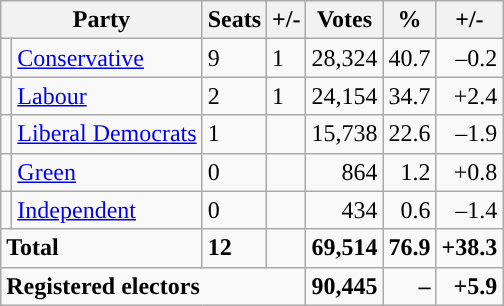<table class="wikitable sortable">
<tr>
<th colspan="2">Party</th>
<th>Seats</th>
<th>+/-</th>
<th>Votes</th>
<th>%</th>
<th>+/-</th>
</tr>
<tr>
<td style="background-color: "></td>
<td><a href='#'>Conservative</a></td>
<td>9</td>
<td> 1</td>
<td style="text-align:right;">28,324</td>
<td style="text-align:right;">40.7</td>
<td style="text-align:right;">–0.2</td>
</tr>
<tr>
<td style="background-color: "></td>
<td><a href='#'>Labour</a></td>
<td>2</td>
<td> 1</td>
<td style="text-align:right;">24,154</td>
<td style="text-align:right;">34.7</td>
<td style="text-align:right;">+2.4</td>
</tr>
<tr>
<td style="background-color: "></td>
<td><a href='#'>Liberal Democrats</a></td>
<td>1</td>
<td></td>
<td style="text-align:right;">15,738</td>
<td style="text-align:right;">22.6</td>
<td style="text-align:right;">–1.9</td>
</tr>
<tr>
<td style="background-color: "></td>
<td><a href='#'>Green</a></td>
<td>0</td>
<td></td>
<td style="text-align:right;">864</td>
<td style="text-align:right;">1.2</td>
<td style="text-align:right;">+0.8</td>
</tr>
<tr>
<td style="background-color: "></td>
<td><a href='#'>Independent</a></td>
<td>0</td>
<td></td>
<td style="text-align:right;">434</td>
<td style="text-align:right;">0.6</td>
<td style="text-align:right;">–1.4</td>
</tr>
<tr>
<td colspan="2"><strong>Total</strong></td>
<td><strong>12</strong></td>
<td></td>
<td style="text-align:right;"><strong>69,514</strong></td>
<td style="text-align:right;"><strong>76.9</strong></td>
<td style="text-align:right;"><strong>+38.3</strong></td>
</tr>
<tr>
<td colspan="4"><strong>Registered electors</strong></td>
<td style="text-align:right;"><strong>90,445</strong></td>
<td style="text-align:right;"><strong>–</strong></td>
<td style="text-align:right;"><strong>+5.9</strong></td>
</tr>
</table>
